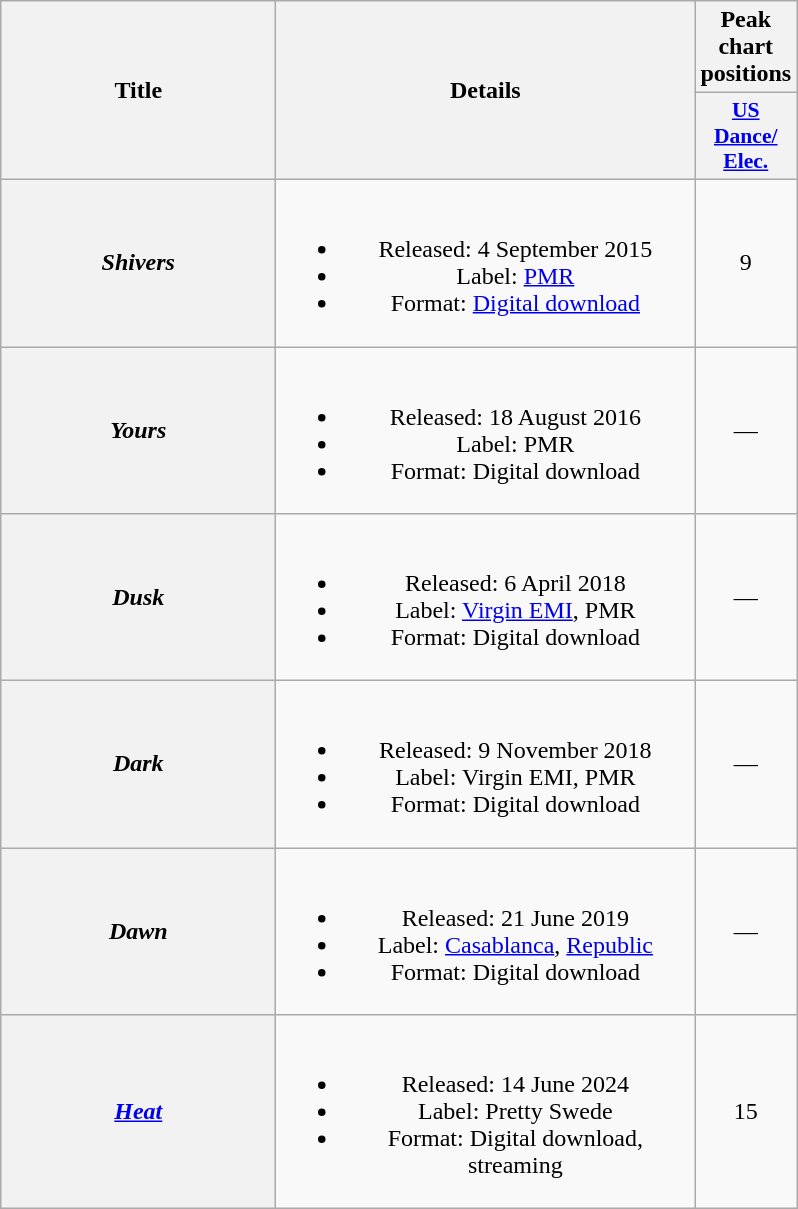<table class="wikitable plainrowheaders" style="text-align:center;">
<tr>
<th scope="col" rowspan="2" style="width:11em;">Title</th>
<th scope="col" rowspan="2" style="width:17em;">Details</th>
<th scope="col" colspan="1">Peak chart positions</th>
</tr>
<tr>
<th scope="col" style="width:2.9em;font-size:90%;"><a href='#'>US<br>Dance/<br>Elec.</a><br></th>
</tr>
<tr>
<th scope="row"><em>Shivers</em></th>
<td><br><ul><li>Released: 4 September 2015</li><li>Label: <a href='#'>PMR</a></li><li>Format: <a href='#'>Digital download</a></li></ul></td>
<td>9</td>
</tr>
<tr>
<th scope="row"><em>Yours</em></th>
<td><br><ul><li>Released: 18 August 2016</li><li>Label: PMR</li><li>Format: Digital download</li></ul></td>
<td>—</td>
</tr>
<tr>
<th scope="row"><em>Dusk</em></th>
<td><br><ul><li>Released: 6 April 2018</li><li>Label: <a href='#'>Virgin EMI</a>, PMR</li><li>Format: Digital download</li></ul></td>
<td>—</td>
</tr>
<tr>
<th scope="row"><em>Dark</em></th>
<td><br><ul><li>Released: 9 November 2018</li><li>Label: Virgin EMI, PMR</li><li>Format: Digital download</li></ul></td>
<td>—</td>
</tr>
<tr>
<th scope="row"><em>Dawn</em></th>
<td><br><ul><li>Released: 21 June 2019</li><li>Label: <a href='#'>Casablanca</a>, <a href='#'>Republic</a></li><li>Format: Digital download</li></ul></td>
<td>—</td>
</tr>
<tr>
<th scope="row"><em><a href='#'>Heat</a></em><br></th>
<td><br><ul><li>Released: 14 June 2024</li><li>Label: Pretty Swede</li><li>Format: Digital download, streaming</li></ul></td>
<td>15</td>
</tr>
</table>
